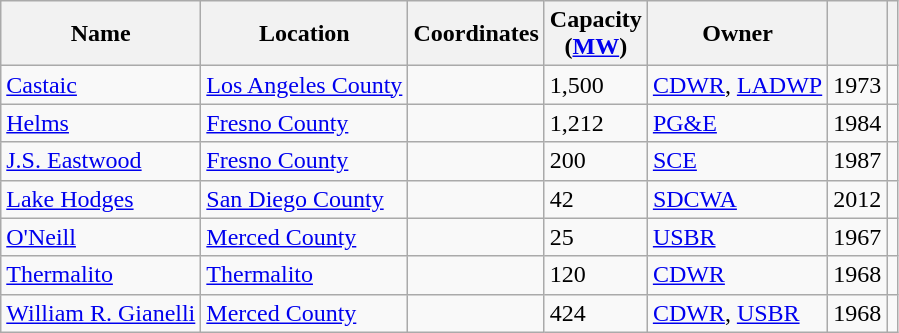<table class="wikitable sortable" border = "1">
<tr>
<th>Name</th>
<th>Location</th>
<th>Coordinates</th>
<th data-type-sort="number">Capacity<br>(<a href='#'>MW</a>)</th>
<th>Owner</th>
<th></th>
<th class="unsortable"></th>
</tr>
<tr>
<td><a href='#'>Castaic</a></td>
<td><a href='#'>Los Angeles County</a></td>
<td></td>
<td>1,500</td>
<td><a href='#'>CDWR</a>, <a href='#'>LADWP</a></td>
<td>1973</td>
<td></td>
</tr>
<tr>
<td><a href='#'>Helms</a></td>
<td><a href='#'>Fresno County</a></td>
<td></td>
<td>1,212</td>
<td><a href='#'>PG&E</a></td>
<td>1984</td>
<td></td>
</tr>
<tr>
<td><a href='#'>J.S. Eastwood</a></td>
<td><a href='#'>Fresno County</a></td>
<td></td>
<td>200</td>
<td><a href='#'>SCE</a></td>
<td>1987</td>
<td></td>
</tr>
<tr>
<td><a href='#'>Lake Hodges</a></td>
<td><a href='#'>San Diego County</a></td>
<td></td>
<td>42</td>
<td><a href='#'>SDCWA</a></td>
<td>2012</td>
<td></td>
</tr>
<tr>
<td><a href='#'>O'Neill</a></td>
<td><a href='#'>Merced County</a></td>
<td></td>
<td>25</td>
<td><a href='#'>USBR</a></td>
<td>1967</td>
<td></td>
</tr>
<tr>
<td><a href='#'>Thermalito</a></td>
<td><a href='#'>Thermalito</a></td>
<td></td>
<td>120</td>
<td><a href='#'>CDWR</a></td>
<td>1968</td>
<td></td>
</tr>
<tr>
<td><a href='#'>William R. Gianelli</a></td>
<td><a href='#'>Merced County</a></td>
<td></td>
<td>424</td>
<td><a href='#'>CDWR</a>, <a href='#'>USBR</a></td>
<td>1968</td>
<td></td>
</tr>
</table>
